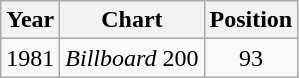<table class="wikitable">
<tr>
<th>Year</th>
<th>Chart</th>
<th>Position</th>
</tr>
<tr>
<td>1981</td>
<td><em>Billboard</em> 200</td>
<td align="center">93</td>
</tr>
</table>
